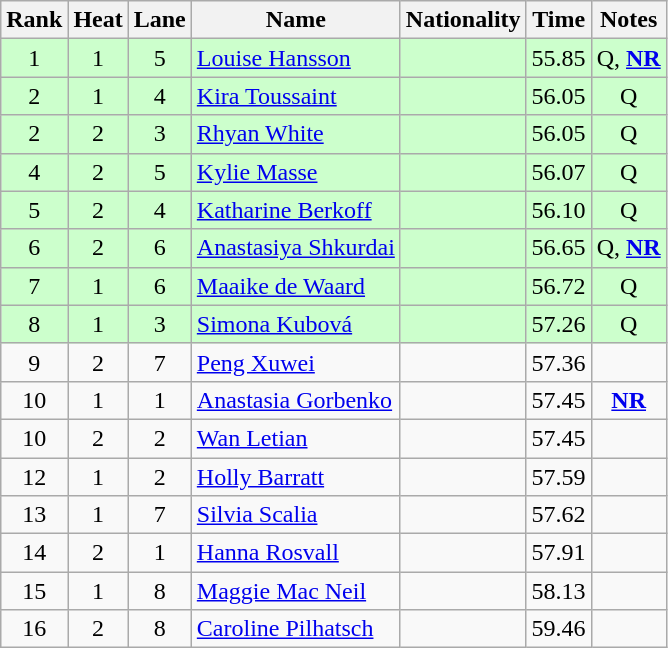<table class="wikitable sortable" style="text-align:center">
<tr>
<th>Rank</th>
<th>Heat</th>
<th>Lane</th>
<th>Name</th>
<th>Nationality</th>
<th>Time</th>
<th>Notes</th>
</tr>
<tr bgcolor=ccffcc>
<td>1</td>
<td>1</td>
<td>5</td>
<td align=left><a href='#'>Louise Hansson</a></td>
<td align=left></td>
<td>55.85</td>
<td>Q, <strong><a href='#'>NR</a></strong></td>
</tr>
<tr bgcolor=ccffcc>
<td>2</td>
<td>1</td>
<td>4</td>
<td align=left><a href='#'>Kira Toussaint</a></td>
<td align=left></td>
<td>56.05</td>
<td>Q</td>
</tr>
<tr bgcolor=ccffcc>
<td>2</td>
<td>2</td>
<td>3</td>
<td align=left><a href='#'>Rhyan White</a></td>
<td align=left></td>
<td>56.05</td>
<td>Q</td>
</tr>
<tr bgcolor=ccffcc>
<td>4</td>
<td>2</td>
<td>5</td>
<td align=left><a href='#'>Kylie Masse</a></td>
<td align=left></td>
<td>56.07</td>
<td>Q</td>
</tr>
<tr bgcolor=ccffcc>
<td>5</td>
<td>2</td>
<td>4</td>
<td align=left><a href='#'>Katharine Berkoff</a></td>
<td align=left></td>
<td>56.10</td>
<td>Q</td>
</tr>
<tr bgcolor=ccffcc>
<td>6</td>
<td>2</td>
<td>6</td>
<td align=left><a href='#'>Anastasiya Shkurdai</a></td>
<td align=left></td>
<td>56.65</td>
<td>Q, <strong><a href='#'>NR</a></strong></td>
</tr>
<tr bgcolor=ccffcc>
<td>7</td>
<td>1</td>
<td>6</td>
<td align=left><a href='#'>Maaike de Waard</a></td>
<td align=left></td>
<td>56.72</td>
<td>Q</td>
</tr>
<tr bgcolor=ccffcc>
<td>8</td>
<td>1</td>
<td>3</td>
<td align=left><a href='#'>Simona Kubová</a></td>
<td align=left></td>
<td>57.26</td>
<td>Q</td>
</tr>
<tr>
<td>9</td>
<td>2</td>
<td>7</td>
<td align=left><a href='#'>Peng Xuwei</a></td>
<td align=left></td>
<td>57.36</td>
<td></td>
</tr>
<tr>
<td>10</td>
<td>1</td>
<td>1</td>
<td align=left><a href='#'>Anastasia Gorbenko</a></td>
<td align=left></td>
<td>57.45</td>
<td><strong><a href='#'>NR</a></strong></td>
</tr>
<tr>
<td>10</td>
<td>2</td>
<td>2</td>
<td align=left><a href='#'>Wan Letian</a></td>
<td align=left></td>
<td>57.45</td>
<td></td>
</tr>
<tr>
<td>12</td>
<td>1</td>
<td>2</td>
<td align=left><a href='#'>Holly Barratt</a></td>
<td align=left></td>
<td>57.59</td>
<td></td>
</tr>
<tr>
<td>13</td>
<td>1</td>
<td>7</td>
<td align=left><a href='#'>Silvia Scalia</a></td>
<td align=left></td>
<td>57.62</td>
<td></td>
</tr>
<tr>
<td>14</td>
<td>2</td>
<td>1</td>
<td align=left><a href='#'>Hanna Rosvall</a></td>
<td align=left></td>
<td>57.91</td>
<td></td>
</tr>
<tr>
<td>15</td>
<td>1</td>
<td>8</td>
<td align=left><a href='#'>Maggie Mac Neil</a></td>
<td align=left></td>
<td>58.13</td>
<td></td>
</tr>
<tr>
<td>16</td>
<td>2</td>
<td>8</td>
<td align=left><a href='#'>Caroline Pilhatsch</a></td>
<td align=left></td>
<td>59.46</td>
<td></td>
</tr>
</table>
